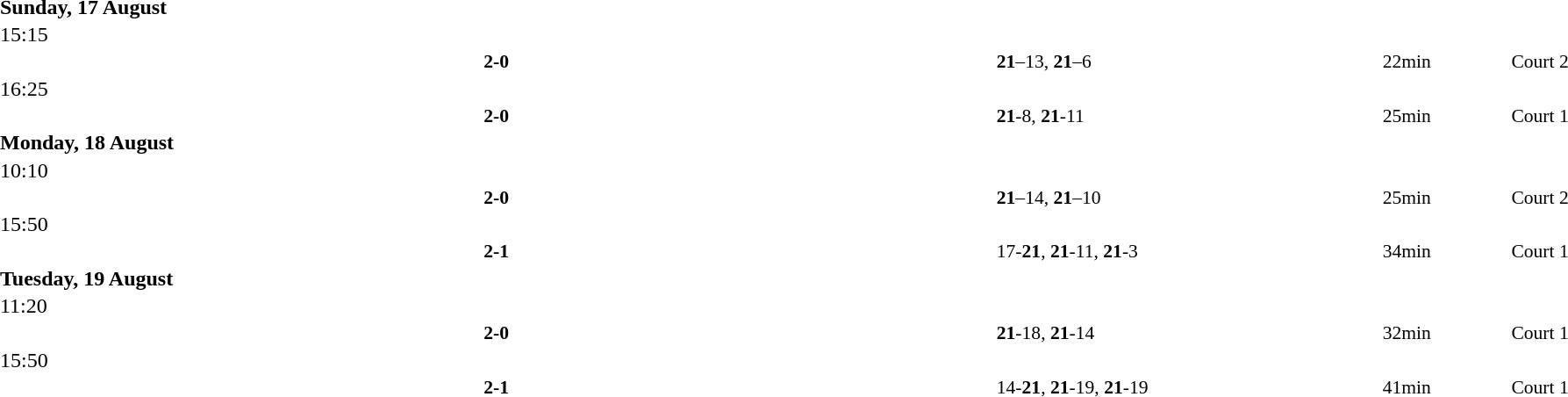<table style="width:100%;" cellspacing="1">
<tr>
<th width=25%></th>
<th width=10%></th>
<th width=25%></th>
</tr>
<tr>
<td><strong>Sunday, 17 August</strong></td>
</tr>
<tr>
<td>15:15</td>
</tr>
<tr style=font-size:90%>
<td align=right><strong></strong></td>
<td align=center><strong> 2-0 </strong></td>
<td></td>
<td><strong>21</strong>–13, <strong>21</strong>–6</td>
<td>22min</td>
<td>Court 2</td>
</tr>
<tr>
<td>16:25</td>
</tr>
<tr style=font-size:90%>
<td align=right><strong></strong></td>
<td align=center><strong> 2-0 </strong></td>
<td></td>
<td><strong>21</strong>-8, <strong>21</strong>-11</td>
<td>25min</td>
<td>Court 1</td>
</tr>
<tr>
<td><strong>Monday, 18 August</strong></td>
</tr>
<tr>
<td>10:10</td>
</tr>
<tr style=font-size:90%>
<td align=right><strong></strong></td>
<td align=center><strong> 2-0 </strong></td>
<td></td>
<td><strong>21</strong>–14, <strong>21</strong>–10</td>
<td>25min</td>
<td>Court 2</td>
</tr>
<tr>
<td>15:50</td>
</tr>
<tr style=font-size:90%>
<td align=right><strong></strong></td>
<td align=center><strong> 2-1 </strong></td>
<td></td>
<td>17-<strong>21</strong>, <strong>21</strong>-11, <strong>21</strong>-3</td>
<td>34min</td>
<td>Court 1</td>
</tr>
<tr>
<td><strong>Tuesday, 19 August</strong></td>
</tr>
<tr>
<td>11:20</td>
</tr>
<tr style=font-size:90%>
<td align=right><strong></strong></td>
<td align=center><strong> 2-0 </strong></td>
<td></td>
<td><strong>21</strong>-18, <strong>21</strong>-14</td>
<td>32min</td>
<td>Court 1</td>
</tr>
<tr>
<td>15:50</td>
</tr>
<tr style=font-size:90%>
<td align=right><strong></strong></td>
<td align=center><strong> 2-1 </strong></td>
<td></td>
<td>14-<strong>21</strong>, <strong>21</strong>-19, <strong>21</strong>-19</td>
<td>41min</td>
<td>Court 1</td>
</tr>
</table>
